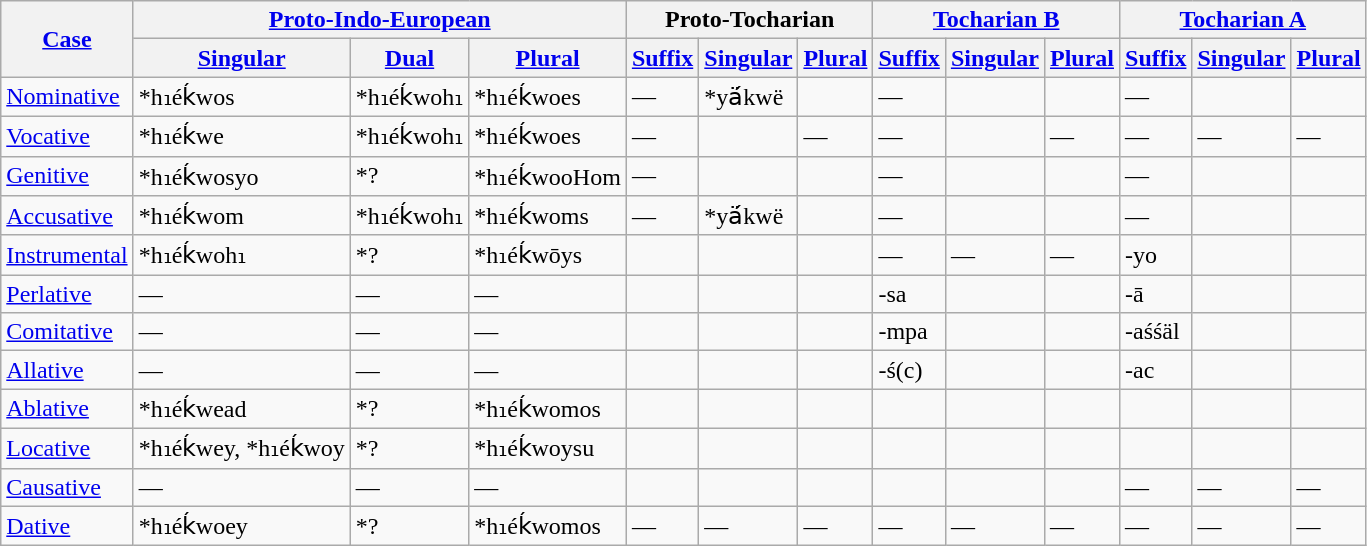<table class=wikitable>
<tr>
<th rowspan=2><a href='#'>Case</a></th>
<th colspan="3"><a href='#'>Proto-Indo-European</a></th>
<th colspan="3">Proto-Tocharian</th>
<th colspan="3"><a href='#'>Tocharian B</a></th>
<th colspan="3"><a href='#'>Tocharian A</a></th>
</tr>
<tr>
<th><a href='#'>Singular</a></th>
<th><a href='#'>Dual</a></th>
<th><a href='#'>Plural</a></th>
<th><a href='#'>Suffix</a></th>
<th><a href='#'>Singular</a></th>
<th><a href='#'>Plural</a></th>
<th><a href='#'>Suffix</a></th>
<th><a href='#'>Singular</a></th>
<th><a href='#'>Plural</a></th>
<th><a href='#'>Suffix</a></th>
<th><a href='#'>Singular</a></th>
<th><a href='#'>Plural</a></th>
</tr>
<tr>
<td><a href='#'>Nominative</a></td>
<td>*h₁éḱwos</td>
<td>*h₁éḱwoh₁</td>
<td>*h₁éḱwoes</td>
<td>—</td>
<td>*yä́kwë</td>
<td></td>
<td>—</td>
<td></td>
<td></td>
<td>—</td>
<td></td>
<td></td>
</tr>
<tr>
<td><a href='#'>Vocative</a></td>
<td>*h₁éḱwe</td>
<td>*h₁éḱwoh₁</td>
<td>*h₁éḱwoes</td>
<td>—</td>
<td></td>
<td>—</td>
<td>—</td>
<td></td>
<td>—</td>
<td>—</td>
<td>—</td>
<td>—</td>
</tr>
<tr>
<td><a href='#'>Genitive</a></td>
<td>*h₁éḱwosyo</td>
<td>*?</td>
<td>*h₁éḱwooHom</td>
<td>—</td>
<td></td>
<td></td>
<td>—</td>
<td></td>
<td></td>
<td>—</td>
<td></td>
<td></td>
</tr>
<tr>
<td><a href='#'>Accusative</a></td>
<td>*h₁éḱwom</td>
<td>*h₁éḱwoh₁</td>
<td>*h₁éḱwoms</td>
<td>—</td>
<td>*yä́kwë</td>
<td></td>
<td>—</td>
<td></td>
<td></td>
<td>—</td>
<td></td>
<td></td>
</tr>
<tr>
<td><a href='#'>Instrumental</a></td>
<td>*h₁éḱwoh₁</td>
<td>*?</td>
<td>*h₁éḱwōys</td>
<td></td>
<td></td>
<td></td>
<td>—</td>
<td>—</td>
<td>—</td>
<td>-yo</td>
<td></td>
<td></td>
</tr>
<tr>
<td><a href='#'>Perlative</a></td>
<td>—</td>
<td>—</td>
<td>—</td>
<td></td>
<td></td>
<td></td>
<td>-sa</td>
<td></td>
<td></td>
<td>-ā</td>
<td></td>
<td></td>
</tr>
<tr>
<td><a href='#'>Comitative</a></td>
<td>—</td>
<td>—</td>
<td>—</td>
<td></td>
<td></td>
<td></td>
<td>-mpa</td>
<td></td>
<td></td>
<td>-aśśäl</td>
<td></td>
<td></td>
</tr>
<tr>
<td><a href='#'>Allative</a></td>
<td>—</td>
<td>—</td>
<td>—</td>
<td></td>
<td></td>
<td></td>
<td>-ś(c)</td>
<td></td>
<td></td>
<td>-ac</td>
<td></td>
<td></td>
</tr>
<tr>
<td><a href='#'>Ablative</a></td>
<td>*h₁éḱwead</td>
<td>*?</td>
<td>*h₁éḱwomos</td>
<td></td>
<td></td>
<td></td>
<td></td>
<td></td>
<td></td>
<td></td>
<td></td>
<td></td>
</tr>
<tr>
<td><a href='#'>Locative</a></td>
<td>*h₁éḱwey, *h₁éḱwoy</td>
<td>*?</td>
<td>*h₁éḱwoysu</td>
<td></td>
<td></td>
<td></td>
<td></td>
<td></td>
<td></td>
<td></td>
<td></td>
<td></td>
</tr>
<tr>
<td><a href='#'>Causative</a></td>
<td>—</td>
<td>—</td>
<td>—</td>
<td></td>
<td></td>
<td></td>
<td></td>
<td></td>
<td></td>
<td>—</td>
<td>—</td>
<td>—</td>
</tr>
<tr>
<td><a href='#'>Dative</a></td>
<td>*h₁éḱwoey</td>
<td>*?</td>
<td>*h₁éḱwomos</td>
<td>—</td>
<td>—</td>
<td>—</td>
<td>—</td>
<td>—</td>
<td>—</td>
<td>—</td>
<td>—</td>
<td>—</td>
</tr>
</table>
